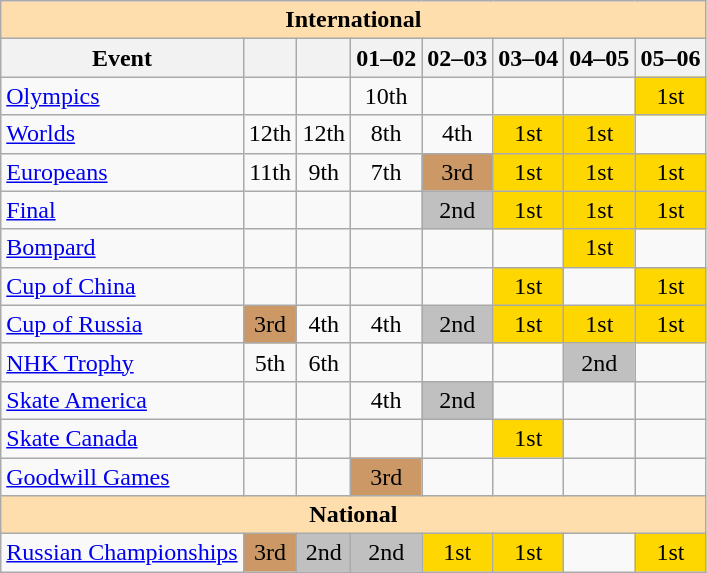<table class="wikitable" style="text-align:center">
<tr>
<th style="background-color: #ffdead; " colspan=8 align=center>International</th>
</tr>
<tr>
<th>Event</th>
<th></th>
<th></th>
<th>01–02</th>
<th>02–03</th>
<th>03–04</th>
<th>04–05</th>
<th>05–06</th>
</tr>
<tr>
<td align=left><a href='#'>Olympics</a></td>
<td></td>
<td></td>
<td>10th</td>
<td></td>
<td></td>
<td></td>
<td bgcolor=gold>1st</td>
</tr>
<tr>
<td align=left><a href='#'>Worlds</a></td>
<td>12th</td>
<td>12th</td>
<td>8th</td>
<td>4th</td>
<td bgcolor=gold>1st</td>
<td bgcolor=gold>1st</td>
<td></td>
</tr>
<tr>
<td align=left><a href='#'>Europeans</a></td>
<td>11th</td>
<td>9th</td>
<td>7th</td>
<td bgcolor=cc9966>3rd</td>
<td bgcolor=gold>1st</td>
<td bgcolor=gold>1st</td>
<td bgcolor=gold>1st</td>
</tr>
<tr>
<td align=left> <a href='#'>Final</a></td>
<td></td>
<td></td>
<td></td>
<td bgcolor=silver>2nd</td>
<td bgcolor=gold>1st</td>
<td bgcolor=gold>1st</td>
<td bgcolor=gold>1st</td>
</tr>
<tr>
<td align=left> <a href='#'>Bompard</a></td>
<td></td>
<td></td>
<td></td>
<td></td>
<td></td>
<td bgcolor=gold>1st</td>
<td></td>
</tr>
<tr>
<td align=left> <a href='#'>Cup of China</a></td>
<td></td>
<td></td>
<td></td>
<td></td>
<td bgcolor=gold>1st</td>
<td></td>
<td bgcolor=gold>1st</td>
</tr>
<tr>
<td align=left> <a href='#'>Cup of Russia</a></td>
<td bgcolor=cc9966>3rd</td>
<td>4th</td>
<td>4th</td>
<td bgcolor=silver>2nd</td>
<td bgcolor=gold>1st</td>
<td bgcolor=gold>1st</td>
<td bgcolor=gold>1st</td>
</tr>
<tr>
<td align=left> <a href='#'>NHK Trophy</a></td>
<td>5th</td>
<td>6th</td>
<td></td>
<td></td>
<td></td>
<td bgcolor=silver>2nd</td>
<td></td>
</tr>
<tr>
<td align=left> <a href='#'>Skate America</a></td>
<td></td>
<td></td>
<td>4th</td>
<td bgcolor=silver>2nd</td>
<td></td>
<td></td>
<td></td>
</tr>
<tr>
<td align=left> <a href='#'>Skate Canada</a></td>
<td></td>
<td></td>
<td></td>
<td></td>
<td bgcolor=gold>1st</td>
<td></td>
<td></td>
</tr>
<tr>
<td align=left><a href='#'>Goodwill Games</a></td>
<td></td>
<td></td>
<td bgcolor=cc9966>3rd</td>
<td></td>
<td></td>
<td></td>
<td></td>
</tr>
<tr>
<th style="background-color: #ffdead; " colspan=8 align=center>National</th>
</tr>
<tr>
<td align=left><a href='#'>Russian Championships</a></td>
<td bgcolor=cc9966>3rd</td>
<td bgcolor=silver>2nd</td>
<td bgcolor=silver>2nd</td>
<td bgcolor=gold>1st</td>
<td bgcolor=gold>1st</td>
<td></td>
<td bgcolor=gold>1st</td>
</tr>
</table>
